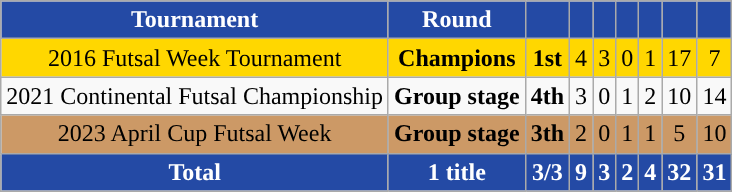<table class="wikitable" style="text-align: center;">
<tr>
<th style="background:#244AA5; color:white; ">Tournament</th>
<th style="background:#244AA5; color:white; ">Round</th>
<th style="background:#244AA5; color:white; "></th>
<th style="background:#244AA5; color:white; "></th>
<th style="background:#244AA5; color:white; "></th>
<th style="background:#244AA5; color:white; "></th>
<th style="background:#244AA5; color:white; "></th>
<th style="background:#244AA5; color:white; "></th>
<th style="background:#244AA5; color:white; "></th>
</tr>
<tr style="background:gold">
<td> 2016 Futsal Week Tournament</td>
<td><strong>Champions</strong></td>
<td><strong>1st</strong></td>
<td>4</td>
<td>3</td>
<td>0</td>
<td>1</td>
<td>17</td>
<td>7</td>
</tr>
<tr>
<td> 2021 Continental Futsal Championship</td>
<td><strong>Group stage</strong></td>
<td><strong>4th</strong></td>
<td>3</td>
<td>0</td>
<td>1</td>
<td>2</td>
<td>10</td>
<td>14</td>
</tr>
<tr style="background:#CC9966">
<td> 2023 April Cup Futsal Week</td>
<td><strong>Group stage</strong></td>
<td><strong>3th</strong></td>
<td>2</td>
<td>0</td>
<td>1</td>
<td>1</td>
<td>5</td>
<td>10</td>
</tr>
<tr>
<th style="background:#244AA5; color:white; ">Total</th>
<th style="background:#244AA5; color:white; ">1 title</th>
<th style="background:#244AA5; color:white; ">3/3</th>
<th style="background:#244AA5; color:white; ">9</th>
<th style="background:#244AA5; color:white; ">3</th>
<th style="background:#244AA5; color:white; ">2</th>
<th style="background:#244AA5; color:white; ">4</th>
<th style="background:#244AA5; color:white; ">32</th>
<th style="background:#244AA5; color:white; ">31</th>
</tr>
</table>
